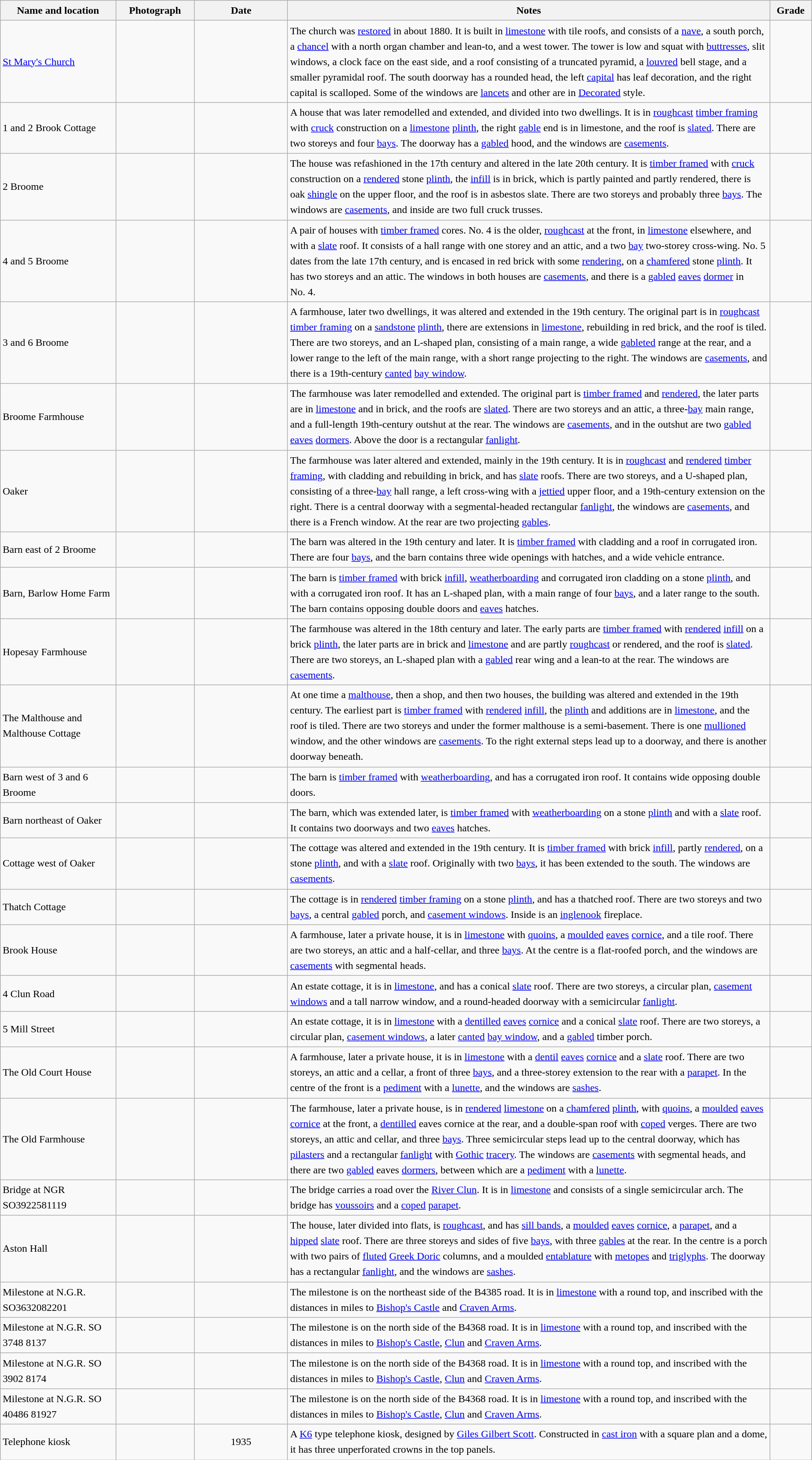<table class="wikitable sortable plainrowheaders" style="width:100%; border:0; text-align:left; line-height:150%;">
<tr>
<th scope="col"  style="width:150px">Name and location</th>
<th scope="col"  style="width:100px" class="unsortable">Photograph</th>
<th scope="col"  style="width:120px">Date</th>
<th scope="col"  style="width:650px" class="unsortable">Notes</th>
<th scope="col"  style="width:50px">Grade</th>
</tr>
<tr>
<td><a href='#'>St Mary's Church</a><br><small></small></td>
<td></td>
<td align="center"></td>
<td>The church was <a href='#'>restored</a> in about 1880.  It is built in <a href='#'>limestone</a> with tile roofs, and consists of a <a href='#'>nave</a>, a south porch, a <a href='#'>chancel</a> with a north organ chamber and lean-to, and a west tower.  The tower is low and squat with <a href='#'>buttresses</a>, slit windows, a clock face on the east side, and a roof consisting of a truncated pyramid, a <a href='#'>louvred</a> bell stage, and a smaller pyramidal roof.    The south doorway has a rounded head, the left <a href='#'>capital</a> has leaf decoration, and the right capital is scalloped.  Some of the windows are <a href='#'>lancets</a> and other are in <a href='#'>Decorated</a> style.</td>
<td align="center" ></td>
</tr>
<tr>
<td>1 and 2 Brook Cottage<br><small></small></td>
<td></td>
<td align="center"></td>
<td>A house that was later remodelled and extended, and divided into two dwellings.  It is in <a href='#'>roughcast</a> <a href='#'>timber framing</a> with <a href='#'>cruck</a> construction on a <a href='#'>limestone</a> <a href='#'>plinth</a>, the right <a href='#'>gable</a> end is in limestone, and the roof is <a href='#'>slated</a>.  There are two storeys and four <a href='#'>bays</a>.  The doorway has a <a href='#'>gabled</a> hood, and the windows are <a href='#'>casements</a>.</td>
<td align="center" ></td>
</tr>
<tr>
<td>2 Broome<br><small></small></td>
<td></td>
<td align="center"></td>
<td>The house was refashioned in the 17th century and altered in the late 20th century.  It is <a href='#'>timber framed</a> with <a href='#'>cruck</a> construction on a <a href='#'>rendered</a> stone <a href='#'>plinth</a>, the <a href='#'>infill</a> is in brick, which is partly painted and partly rendered, there is oak <a href='#'>shingle</a> on the upper floor, and the roof is in asbestos slate.  There are two storeys and probably three <a href='#'>bays</a>.  The windows are <a href='#'>casements</a>, and inside are two full cruck trusses.</td>
<td align="center" ></td>
</tr>
<tr>
<td>4 and 5 Broome<br><small></small></td>
<td></td>
<td align="center"></td>
<td>A pair of houses with <a href='#'>timber framed</a> cores.  No. 4 is the older, <a href='#'>roughcast</a> at the front, in <a href='#'>limestone</a> elsewhere, and with a <a href='#'>slate</a> roof.  It consists of a hall range with one storey and an attic, and a two <a href='#'>bay</a> two-storey cross-wing.  No. 5 dates from the late 17th century, and is encased in red brick with some <a href='#'>rendering</a>, on a <a href='#'>chamfered</a> stone <a href='#'>plinth</a>.  It has two storeys and an attic.  The windows in both houses are <a href='#'>casements</a>, and there is a <a href='#'>gabled</a> <a href='#'>eaves</a> <a href='#'>dormer</a> in No. 4.</td>
<td align="center" ></td>
</tr>
<tr>
<td>3 and 6 Broome<br><small></small></td>
<td></td>
<td align="center"></td>
<td>A farmhouse, later two dwellings, it was altered and extended in the 19th century.  The original part is in <a href='#'>roughcast</a> <a href='#'>timber framing</a> on a <a href='#'>sandstone</a> <a href='#'>plinth</a>, there are extensions in <a href='#'>limestone</a>, rebuilding in red brick, and the roof is tiled.  There are two storeys, and an L-shaped plan, consisting of a main range, a wide <a href='#'>gableted</a> range at the rear, and a lower range to the left of the main range, with a short range projecting to the right.  The windows are <a href='#'>casements</a>, and there is a 19th-century <a href='#'>canted</a> <a href='#'>bay window</a>.</td>
<td align="center" ></td>
</tr>
<tr>
<td>Broome Farmhouse<br><small></small></td>
<td></td>
<td align="center"></td>
<td>The farmhouse was later remodelled and extended.  The original part is <a href='#'>timber framed</a> and <a href='#'>rendered</a>, the later parts are in <a href='#'>limestone</a> and in brick, and the roofs are <a href='#'>slated</a>.  There are two storeys and an attic, a three-<a href='#'>bay</a> main range, and a full-length 19th-century outshut at the rear.  The windows are <a href='#'>casements</a>, and in the outshut are two <a href='#'>gabled</a> <a href='#'>eaves</a> <a href='#'>dormers</a>.  Above the door is a rectangular <a href='#'>fanlight</a>.</td>
<td align="center" ></td>
</tr>
<tr>
<td>Oaker<br><small></small></td>
<td></td>
<td align="center"></td>
<td>The farmhouse was later altered and extended, mainly in the 19th century.  It is in <a href='#'>roughcast</a> and <a href='#'>rendered</a> <a href='#'>timber framing</a>, with cladding and rebuilding in brick, and has <a href='#'>slate</a> roofs.  There are two storeys, and a U-shaped plan, consisting of a three-<a href='#'>bay</a> hall range, a left cross-wing with a <a href='#'>jettied</a> upper floor, and a 19th-century extension on the right.  There is a central doorway with a segmental-headed rectangular <a href='#'>fanlight</a>, the windows are <a href='#'>casements</a>, and there is a French window.  At the rear are two projecting <a href='#'>gables</a>.</td>
<td align="center" ></td>
</tr>
<tr>
<td>Barn east of 2 Broome<br><small></small></td>
<td></td>
<td align="center"></td>
<td>The barn was altered in the 19th century and later.  It is <a href='#'>timber framed</a> with cladding and a roof in corrugated iron.  There are four <a href='#'>bays</a>, and the barn contains three wide openings with hatches, and a wide vehicle entrance.</td>
<td align="center" ></td>
</tr>
<tr>
<td>Barn, Barlow Home Farm<br><small></small></td>
<td></td>
<td align="center"></td>
<td>The barn is <a href='#'>timber framed</a> with brick <a href='#'>infill</a>, <a href='#'>weatherboarding</a> and corrugated iron cladding on a stone <a href='#'>plinth</a>, and with a corrugated iron roof.  It has an L-shaped plan, with a main range of four <a href='#'>bays</a>, and a later range to the south.  The barn contains opposing double doors and <a href='#'>eaves</a> hatches.</td>
<td align="center" ></td>
</tr>
<tr>
<td>Hopesay Farmhouse<br><small></small></td>
<td></td>
<td align="center"></td>
<td>The farmhouse was altered in the 18th century and later.  The early parts are <a href='#'>timber framed</a> with <a href='#'>rendered</a> <a href='#'>infill</a> on a brick <a href='#'>plinth</a>, the later parts are in brick and <a href='#'>limestone</a> and are partly <a href='#'>roughcast</a> or rendered, and the roof is <a href='#'>slated</a>.  There are two storeys, an L-shaped plan with a <a href='#'>gabled</a> rear wing and a lean-to at the rear.  The windows are <a href='#'>casements</a>.</td>
<td align="center" ></td>
</tr>
<tr>
<td>The Malthouse and Malthouse Cottage<br><small></small></td>
<td></td>
<td align="center"></td>
<td>At one time a <a href='#'>malthouse</a>, then a shop, and then two houses, the building was altered and extended in the 19th century.  The earliest part is <a href='#'>timber framed</a> with <a href='#'>rendered</a> <a href='#'>infill</a>, the <a href='#'>plinth</a> and additions are in <a href='#'>limestone</a>, and the roof is tiled.  There are two storeys and under the former malthouse is a semi-basement.  There is one <a href='#'>mullioned</a> window, and the other windows are <a href='#'>casements</a>.  To the right external steps lead up to a doorway, and there is another doorway beneath.</td>
<td align="center" ></td>
</tr>
<tr>
<td>Barn west of 3 and 6 Broome<br><small></small></td>
<td></td>
<td align="center"></td>
<td>The barn is <a href='#'>timber framed</a> with <a href='#'>weatherboarding</a>, and has a corrugated iron roof.  It contains wide opposing double doors.</td>
<td align="center" ></td>
</tr>
<tr>
<td>Barn northeast of Oaker<br><small></small></td>
<td></td>
<td align="center"></td>
<td>The barn, which was extended later, is <a href='#'>timber framed</a> with <a href='#'>weatherboarding</a> on a stone <a href='#'>plinth</a> and with a <a href='#'>slate</a> roof.  It contains two doorways and two <a href='#'>eaves</a> hatches.</td>
<td align="center" ></td>
</tr>
<tr>
<td>Cottage west of Oaker<br><small></small></td>
<td></td>
<td align="center"></td>
<td>The cottage was altered and extended in the 19th century.  It is <a href='#'>timber framed</a> with brick <a href='#'>infill</a>, partly <a href='#'>rendered</a>, on a stone <a href='#'>plinth</a>, and with a <a href='#'>slate</a> roof.  Originally with two <a href='#'>bays</a>, it has been extended to the south.  The windows are <a href='#'>casements</a>.</td>
<td align="center" ></td>
</tr>
<tr>
<td>Thatch Cottage<br><small></small></td>
<td></td>
<td align="center"></td>
<td>The cottage is in <a href='#'>rendered</a> <a href='#'>timber framing</a> on a stone <a href='#'>plinth</a>, and has a thatched roof.  There are two storeys and two <a href='#'>bays</a>, a central <a href='#'>gabled</a> porch, and <a href='#'>casement windows</a>.  Inside is an <a href='#'>inglenook</a> fireplace.</td>
<td align="center" ></td>
</tr>
<tr>
<td>Brook House<br><small></small></td>
<td></td>
<td align="center"></td>
<td>A farmhouse, later a private house, it is in <a href='#'>limestone</a> with <a href='#'>quoins</a>, a <a href='#'>moulded</a> <a href='#'>eaves</a> <a href='#'>cornice</a>, and a tile roof.  There are two storeys, an attic and a half-cellar, and three <a href='#'>bays</a>.  At the centre is a flat-roofed porch, and the windows are <a href='#'>casements</a> with segmental heads.</td>
<td align="center" ></td>
</tr>
<tr>
<td>4 Clun Road<br><small></small></td>
<td></td>
<td align="center"></td>
<td>An estate cottage, it is in <a href='#'>limestone</a>, and has a conical <a href='#'>slate</a> roof.  There are two storeys, a circular plan, <a href='#'>casement windows</a> and a tall narrow window, and a round-headed doorway with a semicircular <a href='#'>fanlight</a>.</td>
<td align="center" ></td>
</tr>
<tr>
<td>5 Mill Street<br><small></small></td>
<td></td>
<td align="center"></td>
<td>An estate cottage, it is in <a href='#'>limestone</a> with a <a href='#'>dentilled</a> <a href='#'>eaves</a> <a href='#'>cornice</a> and a conical <a href='#'>slate</a> roof.  There are two storeys, a circular plan, <a href='#'>casement windows</a>, a later <a href='#'>canted</a> <a href='#'>bay window</a>, and a <a href='#'>gabled</a> timber porch.</td>
<td align="center" ></td>
</tr>
<tr>
<td>The Old Court House<br><small></small></td>
<td></td>
<td align="center"></td>
<td>A farmhouse, later a private house, it is in <a href='#'>limestone</a> with a <a href='#'>dentil</a> <a href='#'>eaves</a> <a href='#'>cornice</a> and a <a href='#'>slate</a> roof.  There are two storeys, an attic and a cellar, a front of three <a href='#'>bays</a>, and a three-storey extension to the rear with a <a href='#'>parapet</a>.  In the centre of the front is a <a href='#'>pediment</a> with a <a href='#'>lunette</a>, and the windows are <a href='#'>sashes</a>.</td>
<td align="center" ></td>
</tr>
<tr>
<td>The Old Farmhouse<br><small></small></td>
<td></td>
<td align="center"></td>
<td>The farmhouse, later a private house, is in <a href='#'>rendered</a> <a href='#'>limestone</a> on a <a href='#'>chamfered</a> <a href='#'>plinth</a>, with <a href='#'>quoins</a>, a <a href='#'>moulded</a> <a href='#'>eaves</a> <a href='#'>cornice</a> at the front, a <a href='#'>dentilled</a> eaves cornice at the rear, and a double-span roof with <a href='#'>coped</a> verges.  There are two storeys, an attic and cellar, and three <a href='#'>bays</a>.  Three semicircular steps lead up to the central doorway, which has <a href='#'>pilasters</a> and a rectangular <a href='#'>fanlight</a> with <a href='#'>Gothic</a> <a href='#'>tracery</a>.  The windows are <a href='#'>casements</a> with segmental heads, and there are two <a href='#'>gabled</a> eaves <a href='#'>dormers</a>, between which are a <a href='#'>pediment</a> with a <a href='#'>lunette</a>.</td>
<td align="center" ></td>
</tr>
<tr>
<td>Bridge at NGR SO3922581119<br><small></small></td>
<td></td>
<td align="center"></td>
<td>The bridge carries a road over the <a href='#'>River Clun</a>.  It is in <a href='#'>limestone</a> and consists of a single semicircular arch.  The bridge has <a href='#'>voussoirs</a> and a <a href='#'>coped</a> <a href='#'>parapet</a>.</td>
<td align="center" ></td>
</tr>
<tr>
<td>Aston Hall<br><small></small></td>
<td></td>
<td align="center"></td>
<td>The house, later divided into flats, is <a href='#'>roughcast</a>, and has <a href='#'>sill bands</a>, a <a href='#'>moulded</a> <a href='#'>eaves</a> <a href='#'>cornice</a>, a <a href='#'>parapet</a>, and a <a href='#'>hipped</a> <a href='#'>slate</a> roof.  There are three storeys and sides of five <a href='#'>bays</a>, with three <a href='#'>gables</a> at the rear.  In the centre is a porch with two pairs of <a href='#'>fluted</a> <a href='#'>Greek Doric</a> columns, and a moulded <a href='#'>entablature</a> with <a href='#'>metopes</a> and <a href='#'>triglyphs</a>.  The doorway has a rectangular <a href='#'>fanlight</a>, and the windows are <a href='#'>sashes</a>.</td>
<td align="center" ></td>
</tr>
<tr>
<td>Milestone at N.G.R. SO3632082201<br><small></small></td>
<td></td>
<td align="center"></td>
<td>The milestone is on the northeast side of the B4385 road.  It is in <a href='#'>limestone</a> with a round top, and inscribed with the distances in miles to <a href='#'>Bishop's Castle</a> and <a href='#'>Craven Arms</a>.</td>
<td align="center" ></td>
</tr>
<tr>
<td>Milestone at N.G.R. SO 3748 8137<br><small></small></td>
<td></td>
<td align="center"></td>
<td>The milestone is on the north side of the B4368 road.  It is in <a href='#'>limestone</a> with a round top, and inscribed with the distances in miles to <a href='#'>Bishop's Castle</a>, <a href='#'>Clun</a> and <a href='#'>Craven Arms</a>.</td>
<td align="center" ></td>
</tr>
<tr>
<td>Milestone at N.G.R. SO 3902 8174<br><small></small></td>
<td></td>
<td align="center"></td>
<td>The milestone is on the north side of the B4368 road.  It is in <a href='#'>limestone</a> with a round top, and inscribed with the distances in miles to <a href='#'>Bishop's Castle</a>, <a href='#'>Clun</a> and <a href='#'>Craven Arms</a>.</td>
<td align="center" ></td>
</tr>
<tr>
<td>Milestone at N.G.R. SO 40486 81927<br><small></small></td>
<td></td>
<td align="center"></td>
<td>The milestone is on the north side of the B4368 road.  It is in <a href='#'>limestone</a> with a round top, and inscribed with the distances in miles to <a href='#'>Bishop's Castle</a>, <a href='#'>Clun</a> and <a href='#'>Craven Arms</a>.</td>
<td align="center" ></td>
</tr>
<tr>
<td>Telephone kiosk<br><small></small></td>
<td></td>
<td align="center">1935</td>
<td>A <a href='#'>K6</a> type telephone kiosk, designed by <a href='#'>Giles Gilbert Scott</a>.  Constructed in <a href='#'>cast iron</a> with a square plan and a dome, it has three unperforated crowns in the top panels.</td>
<td align="center" ></td>
</tr>
<tr>
</tr>
</table>
